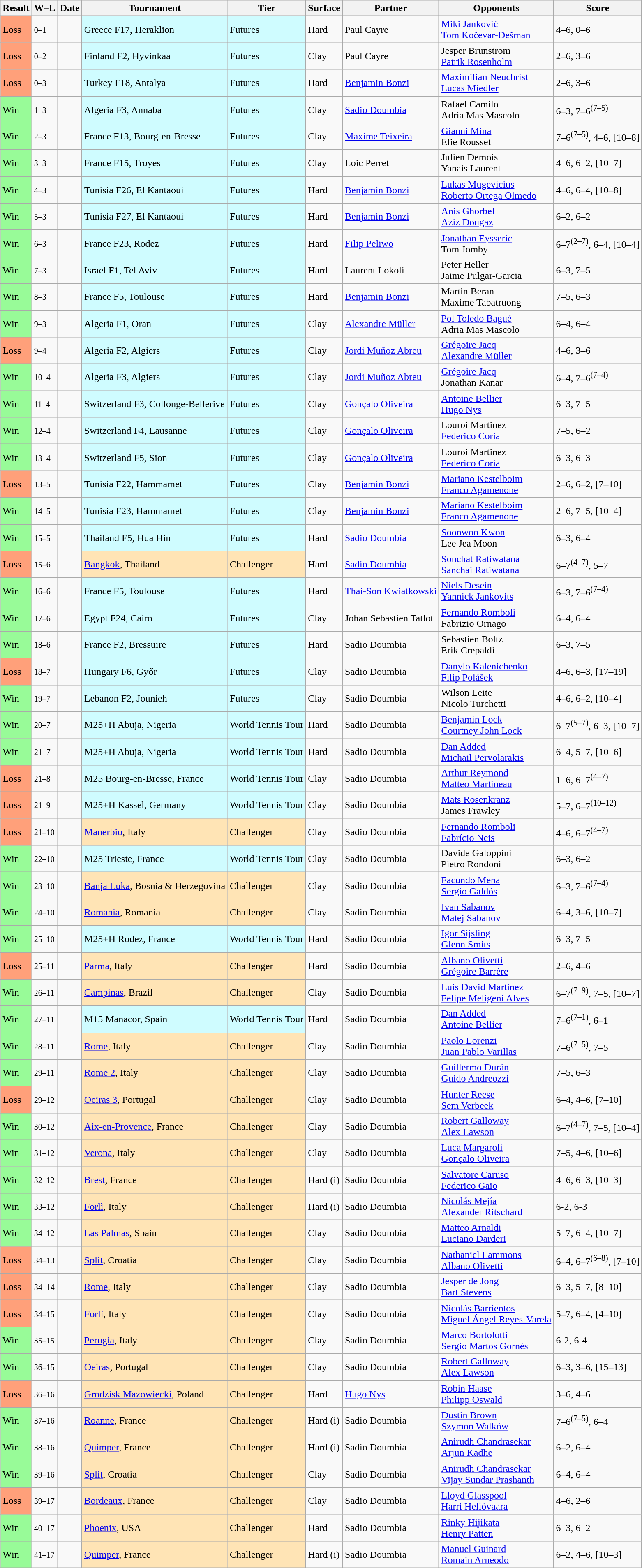<table class="sortable wikitable">
<tr>
<th>Result</th>
<th class="unsortable">W–L</th>
<th>Date</th>
<th>Tournament</th>
<th>Tier</th>
<th>Surface</th>
<th>Partner</th>
<th>Opponents</th>
<th class="unsortable">Score</th>
</tr>
<tr>
<td style="background:#ffa07a;">Loss</td>
<td><small>0–1</small></td>
<td></td>
<td style="background:#cffcff;">Greece F17, Heraklion</td>
<td style="background:#cffcff;">Futures</td>
<td>Hard</td>
<td> Paul Cayre</td>
<td> <a href='#'>Miki Janković</a> <br>  <a href='#'>Tom Kočevar-Dešman</a></td>
<td>4–6, 0–6</td>
</tr>
<tr>
<td style="background:#ffa07a;">Loss</td>
<td><small>0–2</small></td>
<td></td>
<td style="background:#cffcff;">Finland F2, Hyvinkaa</td>
<td style="background:#cffcff;">Futures</td>
<td>Clay</td>
<td> Paul Cayre</td>
<td> Jesper Brunstrom <br>  <a href='#'>Patrik Rosenholm</a></td>
<td>2–6, 3–6</td>
</tr>
<tr>
<td style="background:#ffa07a;">Loss</td>
<td><small>0–3</small></td>
<td></td>
<td style="background:#cffcff;">Turkey F18, Antalya</td>
<td style="background:#cffcff;">Futures</td>
<td>Hard</td>
<td> <a href='#'>Benjamin Bonzi</a></td>
<td> <a href='#'>Maximilian Neuchrist</a> <br>  <a href='#'>Lucas Miedler</a></td>
<td>2–6, 3–6</td>
</tr>
<tr>
<td style="background:#98fb98;">Win</td>
<td><small>1–3</small></td>
<td></td>
<td style="background:#cffcff;">Algeria F3, Annaba</td>
<td style="background:#cffcff;">Futures</td>
<td>Clay</td>
<td> <a href='#'>Sadio Doumbia</a></td>
<td> Rafael Camilo <br>  Adria Mas Mascolo</td>
<td>6–3, 7–6<sup>(7–5)</sup></td>
</tr>
<tr>
<td style="background:#98fb98;">Win</td>
<td><small>2–3</small></td>
<td></td>
<td style="background:#cffcff;">France F13, Bourg-en-Bresse</td>
<td style="background:#cffcff;">Futures</td>
<td>Clay</td>
<td> <a href='#'>Maxime Teixeira</a></td>
<td> <a href='#'>Gianni Mina</a> <br>  Elie Rousset</td>
<td>7–6<sup>(7–5)</sup>, 4–6, [10–8]</td>
</tr>
<tr>
<td style="background:#98fb98;">Win</td>
<td><small>3–3</small></td>
<td></td>
<td style="background:#cffcff;">France F15, Troyes</td>
<td style="background:#cffcff;">Futures</td>
<td>Clay</td>
<td> Loic Perret</td>
<td> Julien Demois <br>  Yanais Laurent</td>
<td>4–6, 6–2, [10–7]</td>
</tr>
<tr>
<td style="background:#98fb98;">Win</td>
<td><small>4–3</small></td>
<td></td>
<td style="background:#cffcff;">Tunisia F26, El Kantaoui</td>
<td style="background:#cffcff;">Futures</td>
<td>Hard</td>
<td> <a href='#'>Benjamin Bonzi</a></td>
<td> <a href='#'>Lukas Mugevicius</a> <br>  <a href='#'>Roberto Ortega Olmedo</a></td>
<td>4–6, 6–4, [10–8]</td>
</tr>
<tr>
<td style="background:#98fb98;">Win</td>
<td><small>5–3</small></td>
<td></td>
<td style="background:#cffcff;">Tunisia F27, El Kantaoui</td>
<td style="background:#cffcff;">Futures</td>
<td>Hard</td>
<td> <a href='#'>Benjamin Bonzi</a></td>
<td> <a href='#'>Anis Ghorbel</a> <br>  <a href='#'>Aziz Dougaz</a></td>
<td>6–2, 6–2</td>
</tr>
<tr>
<td style="background:#98fb98;">Win</td>
<td><small>6–3</small></td>
<td></td>
<td style="background:#cffcff;">France F23, Rodez</td>
<td style="background:#cffcff;">Futures</td>
<td>Hard</td>
<td> <a href='#'>Filip Peliwo</a></td>
<td> <a href='#'>Jonathan Eysseric</a> <br>  Tom Jomby</td>
<td>6–7<sup>(2–7)</sup>, 6–4, [10–4]</td>
</tr>
<tr>
<td style="background:#98fb98;">Win</td>
<td><small>7–3</small></td>
<td></td>
<td style="background:#cffcff;">Israel F1, Tel Aviv</td>
<td style="background:#cffcff;">Futures</td>
<td>Hard</td>
<td> Laurent Lokoli</td>
<td> Peter Heller <br>  Jaime Pulgar-Garcia</td>
<td>6–3, 7–5</td>
</tr>
<tr>
<td style="background:#98fb98;">Win</td>
<td><small>8–3</small></td>
<td></td>
<td style="background:#cffcff;">France F5, Toulouse</td>
<td style="background:#cffcff;">Futures</td>
<td>Hard</td>
<td> <a href='#'>Benjamin Bonzi</a></td>
<td> Martin Beran <br>  Maxime Tabatruong</td>
<td>7–5, 6–3</td>
</tr>
<tr>
<td style="background:#98fb98;">Win</td>
<td><small>9–3</small></td>
<td></td>
<td style="background:#cffcff;">Algeria F1, Oran</td>
<td style="background:#cffcff;">Futures</td>
<td>Clay</td>
<td> <a href='#'>Alexandre Müller</a></td>
<td> <a href='#'>Pol Toledo Bagué</a> <br>  Adria Mas Mascolo</td>
<td>6–4, 6–4</td>
</tr>
<tr>
<td style="background:#ffa07a;">Loss</td>
<td><small>9–4</small></td>
<td></td>
<td style="background:#cffcff;">Algeria F2, Algiers</td>
<td style="background:#cffcff;">Futures</td>
<td>Clay</td>
<td> <a href='#'>Jordi Muñoz Abreu</a></td>
<td> <a href='#'>Grégoire Jacq</a> <br>  <a href='#'>Alexandre Müller</a></td>
<td>4–6, 3–6</td>
</tr>
<tr>
<td style="background:#98fb98;">Win</td>
<td><small>10–4</small></td>
<td></td>
<td style="background:#cffcff;">Algeria F3, Algiers</td>
<td style="background:#cffcff;">Futures</td>
<td>Clay</td>
<td> <a href='#'>Jordi Muñoz Abreu</a></td>
<td> <a href='#'>Grégoire Jacq</a> <br>  Jonathan Kanar</td>
<td>6–4, 7–6<sup>(7–4)</sup></td>
</tr>
<tr>
<td style="background:#98fb98;">Win</td>
<td><small>11–4</small></td>
<td></td>
<td style="background:#cffcff;">Switzerland F3, Collonge-Bellerive</td>
<td style="background:#cffcff;">Futures</td>
<td>Clay</td>
<td> <a href='#'>Gonçalo Oliveira</a></td>
<td> <a href='#'>Antoine Bellier</a> <br>  <a href='#'>Hugo Nys</a></td>
<td>6–3, 7–5</td>
</tr>
<tr>
<td style="background:#98fb98;">Win</td>
<td><small>12–4</small></td>
<td></td>
<td style="background:#cffcff;">Switzerland F4, Lausanne</td>
<td style="background:#cffcff;">Futures</td>
<td>Clay</td>
<td> <a href='#'>Gonçalo Oliveira</a></td>
<td> Louroi Martinez <br>  <a href='#'>Federico Coria</a></td>
<td>7–5, 6–2</td>
</tr>
<tr>
<td style="background:#98fb98;">Win</td>
<td><small>13–4</small></td>
<td></td>
<td style="background:#cffcff;">Switzerland F5, Sion</td>
<td style="background:#cffcff;">Futures</td>
<td>Clay</td>
<td> <a href='#'>Gonçalo Oliveira</a></td>
<td> Louroi Martinez <br>  <a href='#'>Federico Coria</a></td>
<td>6–3, 6–3</td>
</tr>
<tr>
<td style="background:#ffa07a;">Loss</td>
<td><small>13–5</small></td>
<td></td>
<td style="background:#cffcff;">Tunisia F22, Hammamet</td>
<td style="background:#cffcff;">Futures</td>
<td>Clay</td>
<td> <a href='#'>Benjamin Bonzi</a></td>
<td> <a href='#'>Mariano Kestelboim</a> <br>  <a href='#'>Franco Agamenone</a></td>
<td>2–6, 6–2, [7–10]</td>
</tr>
<tr>
<td style="background:#98fb98;">Win</td>
<td><small>14–5</small></td>
<td></td>
<td style="background:#cffcff;">Tunisia F23, Hammamet</td>
<td style="background:#cffcff;">Futures</td>
<td>Clay</td>
<td> <a href='#'>Benjamin Bonzi</a></td>
<td> <a href='#'>Mariano Kestelboim</a> <br>  <a href='#'>Franco Agamenone</a></td>
<td>2–6, 7–5, [10–4]</td>
</tr>
<tr>
<td style="background:#98fb98;">Win</td>
<td><small>15–5</small></td>
<td></td>
<td style="background:#cffcff;">Thailand F5, Hua Hin</td>
<td style="background:#cffcff;">Futures</td>
<td>Hard</td>
<td> <a href='#'>Sadio Doumbia</a></td>
<td> <a href='#'>Soonwoo Kwon</a> <br>  Lee Jea Moon</td>
<td>6–3, 6–4</td>
</tr>
<tr>
<td style="background:#ffa07a;">Loss</td>
<td><small>15–6</small></td>
<td></td>
<td style="background:moccasin;"><a href='#'>Bangkok</a>, Thailand</td>
<td style="background:moccasin;">Challenger</td>
<td>Hard</td>
<td> <a href='#'>Sadio Doumbia</a></td>
<td> <a href='#'>Sonchat Ratiwatana</a> <br>  <a href='#'>Sanchai Ratiwatana</a></td>
<td>6–7<sup>(4–7)</sup>, 5–7</td>
</tr>
<tr>
<td style="background:#98fb98;">Win</td>
<td><small>16–6</small></td>
<td></td>
<td style="background:#cffcff;">France F5, Toulouse</td>
<td style="background:#cffcff;">Futures</td>
<td>Hard</td>
<td> <a href='#'>Thai-Son Kwiatkowski</a></td>
<td> <a href='#'>Niels Desein</a> <br>  <a href='#'>Yannick Jankovits</a></td>
<td>6–3, 7–6<sup>(7–4)</sup></td>
</tr>
<tr>
<td style="background:#98fb98;">Win</td>
<td><small>17–6</small></td>
<td></td>
<td style="background:#cffcff;">Egypt F24, Cairo</td>
<td style="background:#cffcff;">Futures</td>
<td>Clay</td>
<td> Johan Sebastien Tatlot</td>
<td> <a href='#'>Fernando Romboli</a> <br>  Fabrizio Ornago</td>
<td>6–4, 6–4</td>
</tr>
<tr>
<td style="background:#98fb98;">Win</td>
<td><small>18–6</small></td>
<td></td>
<td style="background:#cffcff;">France F2, Bressuire</td>
<td style="background:#cffcff;">Futures</td>
<td>Hard</td>
<td> Sadio Doumbia</td>
<td> Sebastien Boltz <br>  Erik Crepaldi</td>
<td>6–3, 7–5</td>
</tr>
<tr>
<td style="background:#ffa07a;">Loss</td>
<td><small>18–7</small></td>
<td></td>
<td style="background:#cffcff;">Hungary F6, Győr</td>
<td style="background:#cffcff;">Futures</td>
<td>Clay</td>
<td> Sadio Doumbia</td>
<td> <a href='#'>Danylo Kalenichenko</a> <br>  <a href='#'>Filip Polášek</a></td>
<td>4–6, 6–3, [17–19]</td>
</tr>
<tr>
<td style="background:#98fb98;">Win</td>
<td><small>19–7</small></td>
<td></td>
<td style="background:#cffcff;">Lebanon F2, Jounieh</td>
<td style="background:#cffcff;">Futures</td>
<td>Clay</td>
<td> Sadio Doumbia</td>
<td> Wilson Leite <br>  Nicolo Turchetti</td>
<td>4–6, 6–2, [10–4]</td>
</tr>
<tr>
<td style="background:#98fb98;">Win</td>
<td><small>20–7</small></td>
<td></td>
<td style="background:#cffcff;">M25+H Abuja, Nigeria</td>
<td style="background:#cffcff;">World Tennis Tour</td>
<td>Hard</td>
<td> Sadio Doumbia</td>
<td> <a href='#'>Benjamin Lock</a> <br>  <a href='#'>Courtney John Lock</a></td>
<td>6–7<sup>(5–7)</sup>, 6–3, [10–7]</td>
</tr>
<tr>
<td style="background:#98fb98;">Win</td>
<td><small>21–7</small></td>
<td></td>
<td style="background:#cffcff;">M25+H Abuja, Nigeria</td>
<td style="background:#cffcff;">World Tennis Tour</td>
<td>Hard</td>
<td> Sadio Doumbia</td>
<td> <a href='#'>Dan Added</a> <br>  <a href='#'>Michail Pervolarakis</a></td>
<td>6–4, 5–7, [10–6]</td>
</tr>
<tr>
<td style="background:#ffa07a;">Loss</td>
<td><small>21–8</small></td>
<td></td>
<td style="background:#cffcff;">M25 Bourg-en-Bresse, France</td>
<td style="background:#cffcff;">World Tennis Tour</td>
<td>Clay</td>
<td> Sadio Doumbia</td>
<td> <a href='#'>Arthur Reymond</a> <br>  <a href='#'>Matteo Martineau</a></td>
<td>1–6, 6–7<sup>(4–7)</sup></td>
</tr>
<tr>
<td style="background:#ffa07a;">Loss</td>
<td><small>21–9</small></td>
<td></td>
<td style="background:#cffcff;">M25+H Kassel, Germany</td>
<td style="background:#cffcff;">World Tennis Tour</td>
<td>Clay</td>
<td> Sadio Doumbia</td>
<td> <a href='#'>Mats Rosenkranz</a> <br>  James Frawley</td>
<td>5–7, 6–7<sup>(10–12)</sup></td>
</tr>
<tr>
<td style="background:#ffa07a;">Loss</td>
<td><small>21–10</small></td>
<td></td>
<td style="background:moccasin;"><a href='#'>Manerbio</a>, Italy</td>
<td style="background:moccasin;">Challenger</td>
<td>Clay</td>
<td> Sadio Doumbia</td>
<td> <a href='#'>Fernando Romboli</a> <br>  <a href='#'>Fabrício Neis</a></td>
<td>4–6, 6–7<sup>(4–7)</sup></td>
</tr>
<tr>
<td style="background:#98fb98;">Win</td>
<td><small>22–10</small></td>
<td></td>
<td style="background:#cffcff;">M25 Trieste, France</td>
<td style="background:#cffcff;">World Tennis Tour</td>
<td>Clay</td>
<td> Sadio Doumbia</td>
<td> Davide Galoppini <br>  Pietro Rondoni</td>
<td>6–3, 6–2</td>
</tr>
<tr>
<td style="background:#98fb98;">Win</td>
<td><small>23–10</small></td>
<td></td>
<td style="background:moccasin;"><a href='#'>Banja Luka</a>, Bosnia & Herzegovina</td>
<td style="background:moccasin;">Challenger</td>
<td>Clay</td>
<td> Sadio Doumbia</td>
<td> <a href='#'>Facundo Mena</a> <br>  <a href='#'>Sergio Galdós</a></td>
<td>6–3, 7–6<sup>(7–4)</sup></td>
</tr>
<tr>
<td style="background:#98fb98;">Win</td>
<td><small>24–10</small></td>
<td></td>
<td style="background:moccasin;"><a href='#'>Romania</a>, Romania</td>
<td style="background:moccasin;">Challenger</td>
<td>Clay</td>
<td> Sadio Doumbia</td>
<td> <a href='#'>Ivan Sabanov</a> <br>  <a href='#'>Matej Sabanov</a></td>
<td>6–4, 3–6, [10–7]</td>
</tr>
<tr>
<td style="background:#98fb98;">Win</td>
<td><small>25–10</small></td>
<td></td>
<td style="background:#cffcff;">M25+H Rodez, France</td>
<td style="background:#cffcff;">World Tennis Tour</td>
<td>Hard</td>
<td> Sadio Doumbia</td>
<td> <a href='#'>Igor Sijsling</a> <br>  <a href='#'>Glenn Smits</a></td>
<td>6–3, 7–5</td>
</tr>
<tr>
<td style="background:#ffa07a;">Loss</td>
<td><small>25–11</small></td>
<td></td>
<td style="background:moccasin;"><a href='#'>Parma</a>, Italy</td>
<td style="background:moccasin;">Challenger</td>
<td>Hard</td>
<td> Sadio Doumbia</td>
<td> <a href='#'>Albano Olivetti</a> <br>  <a href='#'>Grégoire Barrère</a></td>
<td>2–6, 4–6</td>
</tr>
<tr>
<td style="background:#98fb98;">Win</td>
<td><small>26–11</small></td>
<td></td>
<td style="background:moccasin;"><a href='#'>Campinas</a>, Brazil</td>
<td style="background:moccasin;">Challenger</td>
<td>Clay</td>
<td> Sadio Doumbia</td>
<td> <a href='#'>Luis David Martinez</a> <br>  <a href='#'>Felipe Meligeni Alves</a></td>
<td>6–7<sup>(7–9)</sup>, 7–5, [10–7]</td>
</tr>
<tr>
<td style="background:#98fb98;">Win</td>
<td><small>27–11</small></td>
<td></td>
<td style="background:#cffcff;">M15 Manacor, Spain</td>
<td style="background:#cffcff;">World Tennis Tour</td>
<td>Hard</td>
<td> Sadio Doumbia</td>
<td> <a href='#'>Dan Added</a> <br>  <a href='#'>Antoine Bellier</a></td>
<td>7–6<sup>(7–1)</sup>, 6–1</td>
</tr>
<tr>
<td style="background:#98fb98;">Win</td>
<td><small>28–11</small></td>
<td></td>
<td style="background:moccasin;"><a href='#'>Rome</a>, Italy</td>
<td style="background:moccasin;">Challenger</td>
<td>Clay</td>
<td> Sadio Doumbia</td>
<td> <a href='#'>Paolo Lorenzi</a> <br>  <a href='#'>Juan Pablo Varillas</a></td>
<td>7–6<sup>(7–5)</sup>, 7–5</td>
</tr>
<tr>
<td style="background:#98fb98;">Win</td>
<td><small>29–11</small></td>
<td></td>
<td style="background:moccasin;"><a href='#'>Rome 2</a>, Italy</td>
<td style="background:moccasin;">Challenger</td>
<td>Clay</td>
<td> Sadio Doumbia</td>
<td> <a href='#'>Guillermo Durán</a> <br>  <a href='#'>Guido Andreozzi</a></td>
<td>7–5, 6–3</td>
</tr>
<tr>
<td style="background:#ffa07a;">Loss</td>
<td><small>29–12</small></td>
<td></td>
<td style="background:moccasin;"><a href='#'>Oeiras 3</a>, Portugal</td>
<td style="background:moccasin;">Challenger</td>
<td>Clay</td>
<td> Sadio Doumbia</td>
<td> <a href='#'>Hunter Reese</a> <br>  <a href='#'>Sem Verbeek</a></td>
<td>6–4, 4–6, [7–10]</td>
</tr>
<tr>
<td style="background:#98fb98;">Win</td>
<td><small>30–12</small></td>
<td></td>
<td style="background:moccasin;"><a href='#'>Aix-en-Provence</a>, France</td>
<td style="background:moccasin;">Challenger</td>
<td>Clay</td>
<td> Sadio Doumbia</td>
<td> <a href='#'>Robert Galloway</a><br> <a href='#'>Alex Lawson</a></td>
<td>6–7<sup>(4–7)</sup>, 7–5, [10–4]</td>
</tr>
<tr>
<td style="background:#98fb98;">Win</td>
<td><small>31–12</small></td>
<td></td>
<td style="background:moccasin;"><a href='#'>Verona</a>, Italy</td>
<td style="background:moccasin;">Challenger</td>
<td>Clay</td>
<td> Sadio Doumbia</td>
<td> <a href='#'>Luca Margaroli</a><br> <a href='#'>Gonçalo Oliveira</a></td>
<td>7–5, 4–6, [10–6]</td>
</tr>
<tr>
<td style="background:#98fb98;">Win</td>
<td><small>32–12</small></td>
<td></td>
<td style="background:moccasin;"><a href='#'>Brest</a>, France</td>
<td style="background:moccasin;">Challenger</td>
<td>Hard (i)</td>
<td> Sadio Doumbia</td>
<td> <a href='#'>Salvatore Caruso</a><br> <a href='#'>Federico Gaio</a></td>
<td>4–6, 6–3, [10–3]</td>
</tr>
<tr>
<td style="background:#98fb98;">Win</td>
<td><small>33–12</small></td>
<td></td>
<td style="background:moccasin;"><a href='#'>Forlì</a>, Italy</td>
<td style="background:moccasin;">Challenger</td>
<td>Hard (i)</td>
<td> Sadio Doumbia</td>
<td> <a href='#'>Nicolás Mejía</a><br> <a href='#'>Alexander Ritschard</a></td>
<td>6-2, 6-3</td>
</tr>
<tr>
<td style="background:#98fb98;">Win</td>
<td><small>34–12</small></td>
<td></td>
<td style="background:moccasin;"><a href='#'>Las Palmas</a>, Spain</td>
<td style="background:moccasin;">Challenger</td>
<td>Clay</td>
<td> Sadio Doumbia</td>
<td> <a href='#'>Matteo Arnaldi</a><br> <a href='#'>Luciano Darderi</a></td>
<td>5–7, 6–4, [10–7]</td>
</tr>
<tr>
<td style="background:#ffa07a;">Loss</td>
<td><small>34–13</small></td>
<td></td>
<td style="background:moccasin;"><a href='#'>Split</a>, Croatia</td>
<td style="background:moccasin;">Challenger</td>
<td>Clay</td>
<td> Sadio Doumbia</td>
<td> <a href='#'>Nathaniel Lammons</a><br> <a href='#'>Albano Olivetti</a></td>
<td>6–4, 6–7<sup>(6–8)</sup>, [7–10]</td>
</tr>
<tr>
<td style="background:#ffa07a;">Loss</td>
<td><small>34–14</small></td>
<td></td>
<td style="background:moccasin;"><a href='#'>Rome</a>, Italy</td>
<td style="background:moccasin;">Challenger</td>
<td>Clay</td>
<td> Sadio Doumbia</td>
<td> <a href='#'>Jesper de Jong</a><br> <a href='#'>Bart Stevens</a></td>
<td>6–3, 5–7, [8–10]</td>
</tr>
<tr>
<td style="background:#ffa07a;">Loss</td>
<td><small>34–15</small></td>
<td></td>
<td style="background:moccasin;"><a href='#'>Forlì</a>, Italy</td>
<td style="background:moccasin;">Challenger</td>
<td>Clay</td>
<td> Sadio Doumbia</td>
<td> <a href='#'>Nicolás Barrientos</a><br> <a href='#'>Miguel Ángel Reyes-Varela</a></td>
<td>5–7, 6–4, [4–10]</td>
</tr>
<tr>
<td style="background:#98fb98;">Win</td>
<td><small>35–15</small></td>
<td></td>
<td style="background:moccasin;"><a href='#'>Perugia</a>, Italy</td>
<td style="background:moccasin;">Challenger</td>
<td>Clay</td>
<td> Sadio Doumbia</td>
<td> <a href='#'>Marco Bortolotti</a><br> <a href='#'>Sergio Martos Gornés</a></td>
<td>6-2, 6-4</td>
</tr>
<tr>
<td style="background:#98fb98;">Win</td>
<td><small>36–15</small></td>
<td></td>
<td style="background:moccasin;"><a href='#'>Oeiras</a>, Portugal</td>
<td style="background:moccasin;">Challenger</td>
<td>Clay</td>
<td> Sadio Doumbia</td>
<td> <a href='#'>Robert Galloway</a><br> <a href='#'>Alex Lawson</a></td>
<td>6–3, 3–6, [15–13]</td>
</tr>
<tr>
<td style="background:#ffa07a;">Loss</td>
<td><small>36–16</small></td>
<td></td>
<td style="background:moccasin;"><a href='#'>Grodzisk Mazowiecki</a>, Poland</td>
<td style="background:moccasin;">Challenger</td>
<td>Hard</td>
<td> <a href='#'>Hugo Nys</a></td>
<td> <a href='#'>Robin Haase</a><br> <a href='#'>Philipp Oswald</a></td>
<td>3–6, 4–6</td>
</tr>
<tr>
<td style="background:#98fb98;">Win</td>
<td><small>37–16</small></td>
<td></td>
<td style="background:moccasin;"><a href='#'>Roanne</a>, France</td>
<td style="background:moccasin;">Challenger</td>
<td>Hard (i)</td>
<td> Sadio Doumbia</td>
<td> <a href='#'>Dustin Brown</a><br> <a href='#'>Szymon Walków</a></td>
<td>7–6<sup>(7–5)</sup>, 6–4</td>
</tr>
<tr>
<td style="background:#98fb98;">Win</td>
<td><small>38–16</small></td>
<td></td>
<td style="background:moccasin;"><a href='#'>Quimper</a>, France</td>
<td style="background:moccasin;">Challenger</td>
<td>Hard (i)</td>
<td> Sadio Doumbia</td>
<td> <a href='#'>Anirudh Chandrasekar</a><br> <a href='#'>Arjun Kadhe</a></td>
<td>6–2, 6–4</td>
</tr>
<tr>
<td style="background:#98fb98;">Win</td>
<td><small>39–16</small></td>
<td><a href='#'></a></td>
<td style="background:moccasin;"><a href='#'>Split</a>, Croatia</td>
<td style="background:moccasin;">Challenger</td>
<td>Clay</td>
<td> Sadio Doumbia</td>
<td> <a href='#'>Anirudh Chandrasekar</a><br> <a href='#'>Vijay Sundar Prashanth</a></td>
<td>6–4, 6–4</td>
</tr>
<tr>
<td style="background:#ffa07a;">Loss</td>
<td><small>39–17</small></td>
<td><a href='#'></a></td>
<td style="background:moccasin;"><a href='#'>Bordeaux</a>, France</td>
<td style="background:moccasin;">Challenger</td>
<td>Clay</td>
<td> Sadio Doumbia</td>
<td> <a href='#'>Lloyd Glasspool</a><br> <a href='#'>Harri Heliövaara</a></td>
<td>4–6, 2–6</td>
</tr>
<tr>
<td bgcolor=98fb98>Win</td>
<td><small>40–17</small></td>
<td><a href='#'></a></td>
<td style="background:moccasin;"><a href='#'>Phoenix</a>, USA</td>
<td style="background:moccasin;">Challenger</td>
<td>Hard</td>
<td> Sadio Doumbia</td>
<td> <a href='#'>Rinky Hijikata</a><br>  <a href='#'>Henry Patten</a></td>
<td>6–3, 6–2</td>
</tr>
<tr>
<td bgcolor= 98FB98>Win</td>
<td><small>41–17</small></td>
<td><a href='#'></a></td>
<td style="background:moccasin;"><a href='#'>Quimper</a>, France</td>
<td style="background:moccasin;">Challenger</td>
<td>Hard (i)</td>
<td> Sadio Doumbia</td>
<td> <a href='#'>Manuel Guinard</a><br> <a href='#'>Romain Arneodo</a></td>
<td>6–2, 4–6, [10–3]</td>
</tr>
</table>
